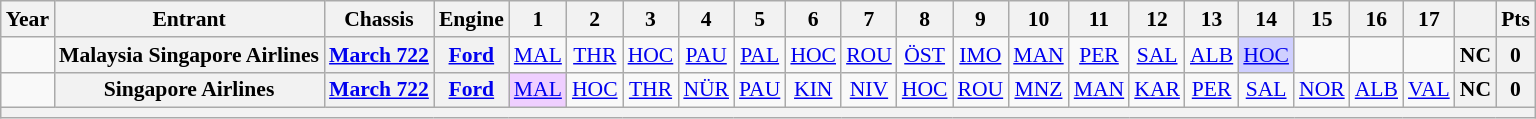<table class="wikitable" style="text-align:center; font-size:90%">
<tr>
<th>Year</th>
<th>Entrant</th>
<th>Chassis</th>
<th>Engine</th>
<th>1</th>
<th>2</th>
<th>3</th>
<th>4</th>
<th>5</th>
<th>6</th>
<th>7</th>
<th>8</th>
<th>9</th>
<th>10</th>
<th>11</th>
<th>12</th>
<th>13</th>
<th>14</th>
<th>15</th>
<th>16</th>
<th>17</th>
<th></th>
<th>Pts</th>
</tr>
<tr>
<td></td>
<th>Malaysia Singapore Airlines</th>
<th><a href='#'>March 722</a></th>
<th><a href='#'>Ford</a></th>
<td><a href='#'>MAL</a></td>
<td><a href='#'>THR</a></td>
<td><a href='#'>HOC</a></td>
<td><a href='#'>PAU</a></td>
<td><a href='#'>PAL</a></td>
<td><a href='#'>HOC</a></td>
<td><a href='#'>ROU</a></td>
<td><a href='#'>ÖST</a></td>
<td><a href='#'>IMO</a></td>
<td><a href='#'>MAN</a></td>
<td><a href='#'>PER</a></td>
<td><a href='#'>SAL</a></td>
<td><a href='#'>ALB</a></td>
<td style="background:#CFCFFF;"><a href='#'>HOC</a><br></td>
<td></td>
<td></td>
<td></td>
<th>NC</th>
<th>0</th>
</tr>
<tr>
<td></td>
<th>Singapore Airlines</th>
<th><a href='#'>March 722</a></th>
<th><a href='#'>Ford</a></th>
<td style="background:#EFCFFF;"><a href='#'>MAL</a><br></td>
<td><a href='#'>HOC</a></td>
<td><a href='#'>THR</a></td>
<td><a href='#'>NÜR</a></td>
<td><a href='#'>PAU</a></td>
<td><a href='#'>KIN</a></td>
<td><a href='#'>NIV</a></td>
<td><a href='#'>HOC</a></td>
<td><a href='#'>ROU</a></td>
<td><a href='#'>MNZ</a></td>
<td><a href='#'>MAN</a></td>
<td><a href='#'>KAR</a></td>
<td><a href='#'>PER</a></td>
<td><a href='#'>SAL</a></td>
<td><a href='#'>NOR</a></td>
<td><a href='#'>ALB</a></td>
<td><a href='#'>VAL</a></td>
<th>NC</th>
<th>0</th>
</tr>
<tr>
<th colspan="23"></th>
</tr>
</table>
